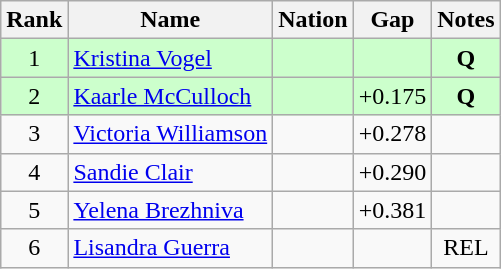<table class="wikitable sortable" style="text-align:center">
<tr>
<th>Rank</th>
<th>Name</th>
<th>Nation</th>
<th>Gap</th>
<th>Notes</th>
</tr>
<tr bgcolor=ccffcc>
<td>1</td>
<td align=left><a href='#'>Kristina Vogel</a></td>
<td align=left></td>
<td></td>
<td><strong>Q</strong></td>
</tr>
<tr bgcolor=ccffcc>
<td>2</td>
<td align=left><a href='#'>Kaarle McCulloch</a></td>
<td align=left></td>
<td>+0.175</td>
<td><strong>Q</strong></td>
</tr>
<tr>
<td>3</td>
<td align=left><a href='#'>Victoria Williamson</a></td>
<td align=left></td>
<td>+0.278</td>
<td></td>
</tr>
<tr>
<td>4</td>
<td align=left><a href='#'>Sandie Clair</a></td>
<td align=left></td>
<td>+0.290</td>
<td></td>
</tr>
<tr>
<td>5</td>
<td align=left><a href='#'>Yelena Brezhniva</a></td>
<td align=left></td>
<td>+0.381</td>
<td></td>
</tr>
<tr>
<td>6</td>
<td align=left><a href='#'>Lisandra Guerra</a></td>
<td align=left></td>
<td></td>
<td>REL</td>
</tr>
</table>
